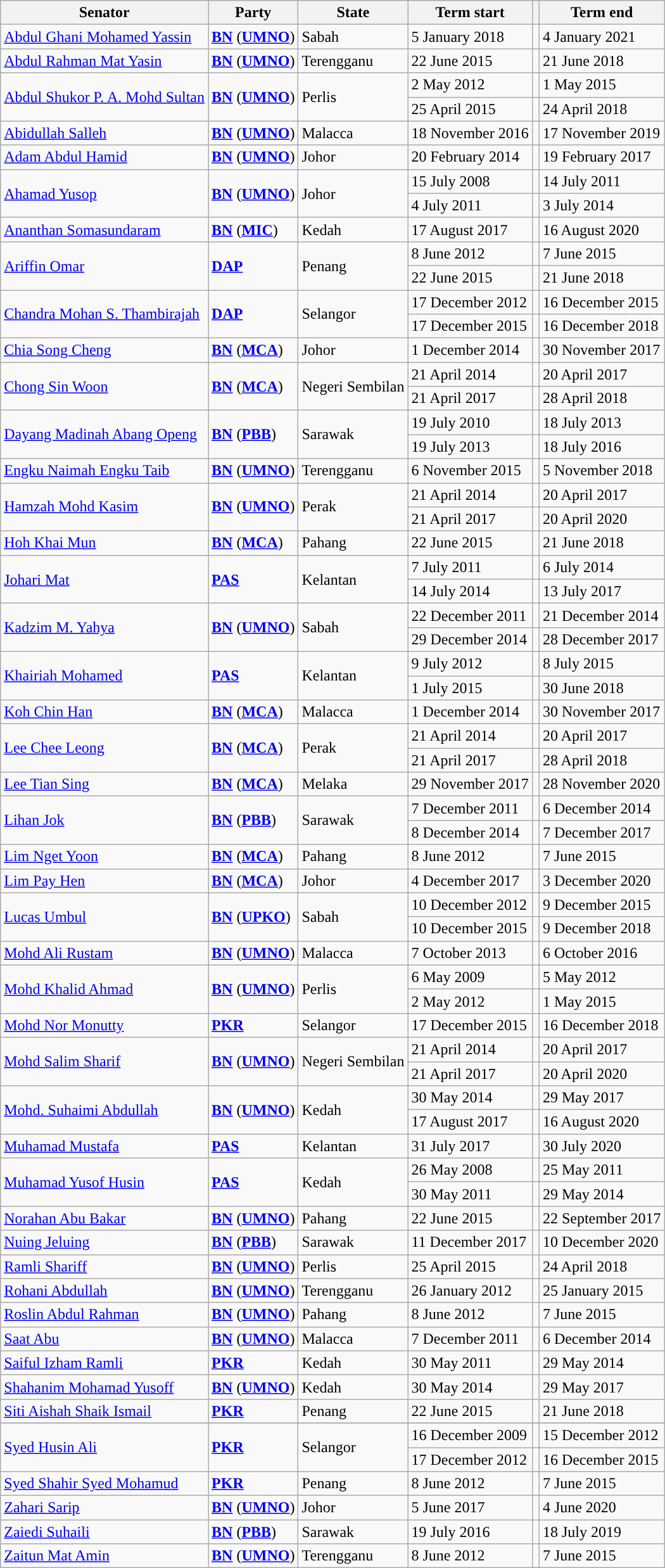<table class="wikitable sortable">
<tr>
<th>Senator</th>
<th>Party</th>
<th>State</th>
<th>Term start</th>
<th></th>
<th>Term end</th>
</tr>
<tr>
<td><a href='#'>Abdul Ghani Mohamed Yassin</a></td>
<td><strong><a href='#'>BN</a></strong> (<strong><a href='#'>UMNO</a></strong>)</td>
<td>Sabah</td>
<td>5 January 2018</td>
<td></td>
<td>4 January 2021</td>
</tr>
<tr>
<td><a href='#'>Abdul Rahman Mat Yasin</a></td>
<td><strong><a href='#'>BN</a></strong> (<strong><a href='#'>UMNO</a></strong>)</td>
<td>Terengganu</td>
<td>22 June 2015</td>
<td></td>
<td>21 June 2018</td>
</tr>
<tr>
<td rowspan=2><a href='#'>Abdul Shukor P. A. Mohd Sultan</a></td>
<td rowspan=2><strong><a href='#'>BN</a></strong> (<strong><a href='#'>UMNO</a></strong>)</td>
<td rowspan=2>Perlis</td>
<td>2 May 2012</td>
<td></td>
<td>1 May 2015</td>
</tr>
<tr>
<td>25 April 2015</td>
<td></td>
<td>24 April 2018</td>
</tr>
<tr>
<td><a href='#'>Abidullah Salleh</a></td>
<td><strong><a href='#'>BN</a></strong> (<strong><a href='#'>UMNO</a></strong>)</td>
<td>Malacca</td>
<td>18 November 2016</td>
<td></td>
<td>17 November 2019</td>
</tr>
<tr>
<td><a href='#'>Adam Abdul Hamid</a></td>
<td><strong><a href='#'>BN</a></strong> (<strong><a href='#'>UMNO</a></strong>)</td>
<td>Johor</td>
<td>20 February 2014</td>
<td></td>
<td>19 February 2017</td>
</tr>
<tr>
<td rowspan=2><a href='#'>Ahamad Yusop</a></td>
<td rowspan=2><strong><a href='#'>BN</a></strong> (<strong><a href='#'>UMNO</a></strong>)</td>
<td rowspan=2>Johor</td>
<td>15 July 2008</td>
<td></td>
<td>14 July 2011</td>
</tr>
<tr>
<td>4 July 2011</td>
<td></td>
<td>3 July 2014</td>
</tr>
<tr>
<td><a href='#'>Ananthan Somasundaram</a></td>
<td><strong><a href='#'>BN</a></strong> (<strong><a href='#'>MIC</a></strong>)</td>
<td>Kedah</td>
<td>17 August 2017</td>
<td></td>
<td>16 August 2020</td>
</tr>
<tr>
<td rowspan=2><a href='#'>Ariffin Omar</a></td>
<td rowspan=2><strong><a href='#'>DAP</a></strong></td>
<td rowspan=2>Penang</td>
<td>8 June 2012</td>
<td></td>
<td>7 June 2015</td>
</tr>
<tr>
<td>22 June 2015</td>
<td></td>
<td>21 June 2018</td>
</tr>
<tr>
<td rowspan=2><a href='#'>Chandra Mohan S. Thambirajah</a></td>
<td rowspan=2><strong><a href='#'>DAP</a></strong></td>
<td rowspan=2>Selangor</td>
<td>17 December 2012</td>
<td></td>
<td>16 December 2015</td>
</tr>
<tr>
<td>17 December 2015</td>
<td></td>
<td>16 December 2018</td>
</tr>
<tr>
<td><a href='#'>Chia Song Cheng</a></td>
<td><strong><a href='#'>BN</a></strong> (<strong><a href='#'>MCA</a></strong>)</td>
<td>Johor</td>
<td>1 December 2014</td>
<td></td>
<td>30 November 2017</td>
</tr>
<tr>
<td rowspan=2><a href='#'>Chong Sin Woon</a></td>
<td rowspan=2><strong><a href='#'>BN</a></strong> (<strong><a href='#'>MCA</a></strong>)</td>
<td rowspan=2>Negeri Sembilan</td>
<td>21 April 2014</td>
<td></td>
<td>20 April 2017</td>
</tr>
<tr>
<td>21 April 2017</td>
<td></td>
<td>28 April 2018</td>
</tr>
<tr>
<td rowspan=2><a href='#'>Dayang Madinah Abang Openg</a></td>
<td rowspan=2><strong><a href='#'>BN</a></strong> (<strong><a href='#'>PBB</a></strong>)</td>
<td rowspan=2>Sarawak</td>
<td>19 July 2010</td>
<td></td>
<td>18 July 2013</td>
</tr>
<tr>
<td>19 July 2013</td>
<td></td>
<td>18 July 2016</td>
</tr>
<tr>
<td><a href='#'>Engku Naimah Engku Taib</a></td>
<td><strong><a href='#'>BN</a></strong> (<strong><a href='#'>UMNO</a></strong>)</td>
<td>Terengganu</td>
<td>6 November 2015</td>
<td></td>
<td>5 November 2018</td>
</tr>
<tr>
<td rowspan=2><a href='#'>Hamzah Mohd Kasim</a></td>
<td rowspan=2><strong><a href='#'>BN</a></strong> (<strong><a href='#'>UMNO</a></strong>)</td>
<td rowspan=2>Perak</td>
<td>21 April 2014</td>
<td></td>
<td>20 April 2017</td>
</tr>
<tr>
<td>21 April 2017</td>
<td></td>
<td>20 April 2020</td>
</tr>
<tr>
<td><a href='#'>Hoh Khai Mun</a></td>
<td><strong><a href='#'>BN</a></strong> (<strong><a href='#'>MCA</a></strong>)</td>
<td>Pahang</td>
<td>22 June 2015</td>
<td></td>
<td>21 June 2018</td>
</tr>
<tr>
<td rowspan=2><a href='#'>Johari Mat</a></td>
<td rowspan=2><strong><a href='#'>PAS</a></strong></td>
<td rowspan=2>Kelantan</td>
<td>7 July 2011</td>
<td></td>
<td>6 July 2014</td>
</tr>
<tr>
<td>14 July 2014</td>
<td></td>
<td>13 July 2017</td>
</tr>
<tr>
<td rowspan=2><a href='#'>Kadzim M. Yahya</a></td>
<td rowspan=2><strong><a href='#'>BN</a></strong> (<strong><a href='#'>UMNO</a></strong>)</td>
<td rowspan=2>Sabah</td>
<td>22 December 2011</td>
<td></td>
<td>21 December 2014</td>
</tr>
<tr>
<td>29 December 2014</td>
<td></td>
<td>28 December 2017</td>
</tr>
<tr>
<td rowspan=2><a href='#'>Khairiah Mohamed</a></td>
<td rowspan=2><strong><a href='#'>PAS</a></strong></td>
<td rowspan=2>Kelantan</td>
<td>9 July 2012</td>
<td></td>
<td>8 July 2015</td>
</tr>
<tr>
<td>1 July 2015</td>
<td></td>
<td>30 June 2018</td>
</tr>
<tr>
<td><a href='#'>Koh Chin Han</a></td>
<td><strong><a href='#'>BN</a></strong> (<strong><a href='#'>MCA</a></strong>)</td>
<td>Malacca</td>
<td>1 December 2014</td>
<td></td>
<td>30 November 2017</td>
</tr>
<tr>
<td rowspan=2><a href='#'>Lee Chee Leong</a></td>
<td rowspan=2><strong><a href='#'>BN</a></strong> (<strong><a href='#'>MCA</a></strong>)</td>
<td rowspan=2>Perak</td>
<td>21 April 2014</td>
<td></td>
<td>20 April 2017</td>
</tr>
<tr>
<td>21 April 2017</td>
<td></td>
<td>28 April 2018</td>
</tr>
<tr>
<td><a href='#'>Lee Tian Sing</a></td>
<td><strong><a href='#'>BN</a></strong> (<strong><a href='#'>MCA</a></strong>)</td>
<td>Melaka</td>
<td>29 November 2017</td>
<td></td>
<td>28 November 2020</td>
</tr>
<tr>
<td rowspan=2><a href='#'>Lihan Jok</a></td>
<td rowspan=2><strong><a href='#'>BN</a></strong> (<strong><a href='#'>PBB</a></strong>)</td>
<td rowspan=2>Sarawak</td>
<td>7 December 2011</td>
<td></td>
<td>6 December 2014</td>
</tr>
<tr>
<td>8 December 2014</td>
<td></td>
<td>7 December 2017</td>
</tr>
<tr>
<td><a href='#'>Lim Nget Yoon</a></td>
<td><strong><a href='#'>BN</a></strong> (<strong><a href='#'>MCA</a></strong>)</td>
<td>Pahang</td>
<td>8 June 2012</td>
<td></td>
<td>7 June 2015</td>
</tr>
<tr>
<td><a href='#'>Lim Pay Hen</a></td>
<td><strong><a href='#'>BN</a></strong> (<strong><a href='#'>MCA</a></strong>)</td>
<td>Johor</td>
<td>4 December 2017</td>
<td></td>
<td>3 December 2020</td>
</tr>
<tr>
<td rowspan=2><a href='#'>Lucas Umbul</a></td>
<td rowspan=2><strong><a href='#'>BN</a></strong> (<strong><a href='#'>UPKO</a></strong>)</td>
<td rowspan=2>Sabah</td>
<td>10 December 2012</td>
<td></td>
<td>9 December 2015</td>
</tr>
<tr>
<td>10 December 2015</td>
<td></td>
<td>9 December 2018</td>
</tr>
<tr>
<td><a href='#'>Mohd Ali Rustam</a></td>
<td><strong><a href='#'>BN</a></strong> (<strong><a href='#'>UMNO</a></strong>)</td>
<td>Malacca</td>
<td>7 October 2013</td>
<td></td>
<td>6 October 2016</td>
</tr>
<tr>
<td rowspan=2><a href='#'>Mohd Khalid Ahmad</a></td>
<td rowspan=2><strong><a href='#'>BN</a></strong> (<strong><a href='#'>UMNO</a></strong>)</td>
<td rowspan=2>Perlis</td>
<td>6 May 2009</td>
<td></td>
<td>5 May 2012</td>
</tr>
<tr>
<td>2 May 2012</td>
<td></td>
<td>1 May 2015</td>
</tr>
<tr>
<td><a href='#'>Mohd Nor Monutty</a></td>
<td><strong><a href='#'>PKR</a></strong></td>
<td>Selangor</td>
<td>17 December 2015</td>
<td></td>
<td>16 December 2018</td>
</tr>
<tr>
<td rowspan=2><a href='#'>Mohd Salim Sharif</a></td>
<td rowspan=2><strong><a href='#'>BN</a></strong> (<strong><a href='#'>UMNO</a></strong>)</td>
<td rowspan=2>Negeri Sembilan</td>
<td>21 April 2014</td>
<td></td>
<td>20 April 2017</td>
</tr>
<tr>
<td>21 April 2017</td>
<td></td>
<td>20 April 2020</td>
</tr>
<tr>
<td rowspan=2><a href='#'>Mohd. Suhaimi Abdullah</a></td>
<td rowspan=2><strong><a href='#'>BN</a></strong> (<strong><a href='#'>UMNO</a></strong>)</td>
<td rowspan=2>Kedah</td>
<td>30 May 2014</td>
<td></td>
<td>29 May 2017</td>
</tr>
<tr>
<td>17 August 2017</td>
<td></td>
<td>16 August 2020</td>
</tr>
<tr>
<td><a href='#'>Muhamad Mustafa</a></td>
<td><strong><a href='#'>PAS</a></strong></td>
<td>Kelantan</td>
<td>31 July 2017</td>
<td></td>
<td>30 July 2020</td>
</tr>
<tr>
<td rowspan=2><a href='#'>Muhamad Yusof Husin</a></td>
<td rowspan=2><strong><a href='#'>PAS</a></strong></td>
<td rowspan=2>Kedah</td>
<td>26 May 2008</td>
<td></td>
<td>25 May 2011</td>
</tr>
<tr>
<td>30 May 2011</td>
<td></td>
<td>29 May 2014</td>
</tr>
<tr>
<td><a href='#'>Norahan Abu Bakar</a></td>
<td><strong><a href='#'>BN</a></strong> (<strong><a href='#'>UMNO</a></strong>)</td>
<td>Pahang</td>
<td>22 June 2015</td>
<td></td>
<td>22 September 2017</td>
</tr>
<tr>
<td><a href='#'>Nuing Jeluing</a></td>
<td><strong><a href='#'>BN</a></strong> (<strong><a href='#'>PBB</a></strong>)</td>
<td>Sarawak</td>
<td>11 December 2017</td>
<td></td>
<td>10 December 2020</td>
</tr>
<tr>
<td><a href='#'>Ramli Shariff</a></td>
<td><strong><a href='#'>BN</a></strong> (<strong><a href='#'>UMNO</a></strong>)</td>
<td>Perlis</td>
<td>25 April 2015</td>
<td></td>
<td>24 April 2018</td>
</tr>
<tr>
<td><a href='#'>Rohani Abdullah</a></td>
<td><strong><a href='#'>BN</a></strong> (<strong><a href='#'>UMNO</a></strong>)</td>
<td>Terengganu</td>
<td>26 January 2012</td>
<td></td>
<td>25 January 2015</td>
</tr>
<tr>
<td><a href='#'>Roslin Abdul Rahman</a></td>
<td><strong><a href='#'>BN</a></strong> (<strong><a href='#'>UMNO</a></strong>)</td>
<td>Pahang</td>
<td>8 June 2012</td>
<td></td>
<td>7 June 2015</td>
</tr>
<tr>
<td><a href='#'>Saat Abu</a></td>
<td><strong><a href='#'>BN</a></strong> (<strong><a href='#'>UMNO</a></strong>)</td>
<td>Malacca</td>
<td>7 December 2011</td>
<td></td>
<td>6 December 2014</td>
</tr>
<tr>
<td><a href='#'>Saiful Izham Ramli</a></td>
<td><strong><a href='#'>PKR</a></strong></td>
<td>Kedah</td>
<td>30 May 2011</td>
<td></td>
<td>29 May 2014</td>
</tr>
<tr>
<td><a href='#'>Shahanim Mohamad Yusoff</a></td>
<td><strong><a href='#'>BN</a></strong> (<strong><a href='#'>UMNO</a></strong>)</td>
<td>Kedah</td>
<td>30 May 2014</td>
<td></td>
<td>29 May 2017</td>
</tr>
<tr>
<td><a href='#'>Siti Aishah Shaik Ismail</a></td>
<td><strong><a href='#'>PKR</a></strong></td>
<td>Penang</td>
<td>22 June 2015</td>
<td></td>
<td>21 June 2018</td>
</tr>
<tr>
</tr>
<tr>
<td rowspan=2><a href='#'>Syed Husin Ali</a></td>
<td rowspan=2><strong><a href='#'>PKR</a></strong></td>
<td rowspan=2>Selangor</td>
<td>16 December 2009</td>
<td></td>
<td>15 December 2012</td>
</tr>
<tr>
<td>17 December 2012</td>
<td></td>
<td>16 December 2015</td>
</tr>
<tr>
<td><a href='#'>Syed Shahir Syed Mohamud</a></td>
<td><strong><a href='#'>PKR</a></strong></td>
<td>Penang</td>
<td>8 June 2012</td>
<td></td>
<td>7 June 2015</td>
</tr>
<tr>
<td><a href='#'>Zahari Sarip</a></td>
<td><strong><a href='#'>BN</a></strong> (<strong><a href='#'>UMNO</a></strong>)</td>
<td>Johor</td>
<td>5 June 2017</td>
<td></td>
<td>4 June 2020</td>
</tr>
<tr>
<td><a href='#'>Zaiedi Suhaili</a></td>
<td><strong><a href='#'>BN</a></strong> (<strong><a href='#'>PBB</a></strong>)</td>
<td>Sarawak</td>
<td>19 July 2016</td>
<td></td>
<td>18 July 2019</td>
</tr>
<tr>
<td><a href='#'>Zaitun Mat Amin</a></td>
<td><strong><a href='#'>BN</a></strong> (<strong><a href='#'>UMNO</a></strong>)</td>
<td>Terengganu</td>
<td>8 June 2012</td>
<td></td>
<td>7 June 2015</td>
</tr>
</table>
